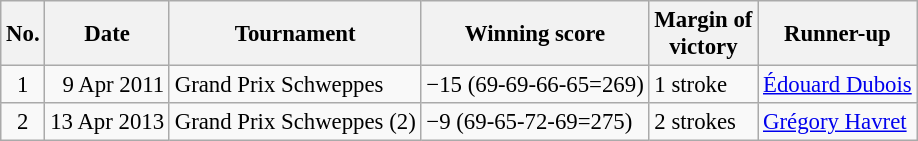<table class="wikitable" style="font-size:95%;">
<tr>
<th>No.</th>
<th>Date</th>
<th>Tournament</th>
<th>Winning score</th>
<th>Margin of<br>victory</th>
<th>Runner-up</th>
</tr>
<tr>
<td align=center>1</td>
<td align=right>9 Apr 2011</td>
<td>Grand Prix Schweppes</td>
<td>−15 (69-69-66-65=269)</td>
<td>1 stroke</td>
<td> <a href='#'>Édouard Dubois</a></td>
</tr>
<tr>
<td align=center>2</td>
<td align=right>13 Apr 2013</td>
<td>Grand Prix Schweppes (2)</td>
<td>−9 (69-65-72-69=275)</td>
<td>2 strokes</td>
<td> <a href='#'>Grégory Havret</a></td>
</tr>
</table>
